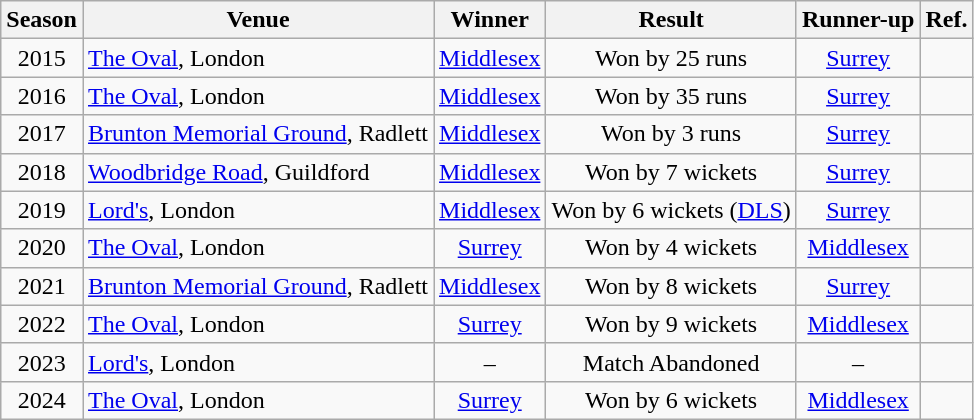<table class="wikitable">
<tr>
<th>Season</th>
<th>Venue</th>
<th>Winner</th>
<th>Result</th>
<th>Runner-up</th>
<th>Ref.</th>
</tr>
<tr align=center>
<td>2015</td>
<td align=left><a href='#'>The Oval</a>, London</td>
<td><a href='#'>Middlesex</a></td>
<td>Won by 25 runs</td>
<td><a href='#'>Surrey</a></td>
<td></td>
</tr>
<tr align=center>
<td>2016</td>
<td align=left><a href='#'>The Oval</a>, London</td>
<td><a href='#'>Middlesex</a></td>
<td>Won by 35 runs</td>
<td><a href='#'>Surrey</a></td>
<td></td>
</tr>
<tr align=center>
<td>2017</td>
<td align=left><a href='#'>Brunton Memorial Ground</a>, Radlett</td>
<td><a href='#'>Middlesex</a></td>
<td>Won by 3 runs</td>
<td><a href='#'>Surrey</a></td>
<td></td>
</tr>
<tr align=center>
<td>2018</td>
<td align=left><a href='#'>Woodbridge Road</a>, Guildford</td>
<td><a href='#'>Middlesex</a></td>
<td>Won by 7 wickets</td>
<td><a href='#'>Surrey</a></td>
<td></td>
</tr>
<tr align=center>
<td>2019</td>
<td align=left><a href='#'>Lord's</a>, London</td>
<td><a href='#'>Middlesex</a></td>
<td>Won by 6 wickets (<a href='#'>DLS</a>)</td>
<td><a href='#'>Surrey</a></td>
<td></td>
</tr>
<tr align=center>
<td>2020</td>
<td align=left><a href='#'>The Oval</a>, London</td>
<td><a href='#'>Surrey</a></td>
<td>Won by 4 wickets</td>
<td><a href='#'>Middlesex</a></td>
<td></td>
</tr>
<tr align=center>
<td>2021</td>
<td align=left><a href='#'>Brunton Memorial Ground</a>, Radlett</td>
<td><a href='#'>Middlesex</a></td>
<td>Won by 8 wickets</td>
<td><a href='#'>Surrey</a></td>
<td></td>
</tr>
<tr align=center>
<td>2022</td>
<td align=left><a href='#'>The Oval</a>, London</td>
<td><a href='#'>Surrey</a></td>
<td>Won by 9 wickets</td>
<td><a href='#'>Middlesex</a></td>
<td></td>
</tr>
<tr align=center>
<td>2023</td>
<td align=left><a href='#'>Lord's</a>, London</td>
<td>–</td>
<td>Match Abandoned</td>
<td>–</td>
<td></td>
</tr>
<tr align=center>
<td>2024</td>
<td align=left><a href='#'>The Oval</a>, London</td>
<td><a href='#'>Surrey</a></td>
<td>Won by 6 wickets</td>
<td><a href='#'>Middlesex</a></td>
<td></td>
</tr>
</table>
